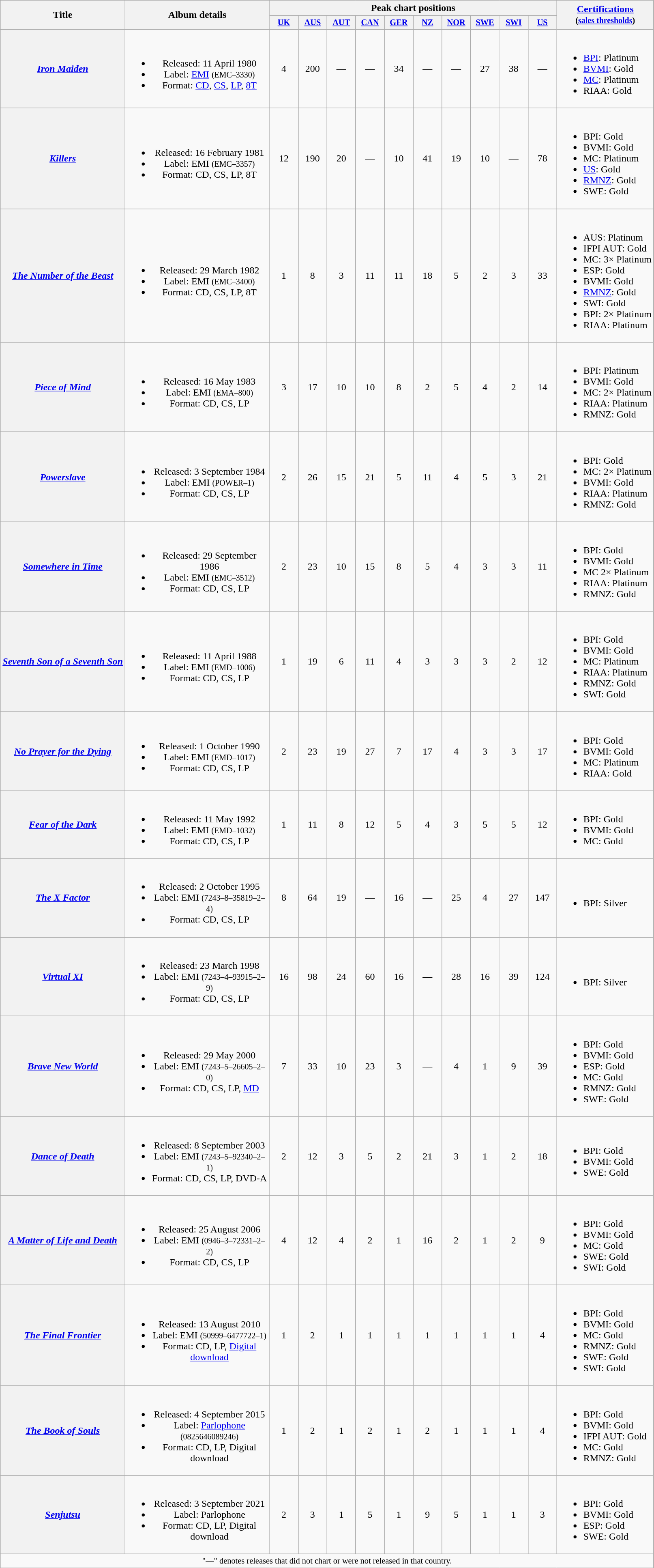<table class="wikitable plainrowheaders" style="text-align:center;">
<tr>
<th scope="col" rowspan="2">Title</th>
<th scope="col" rowspan="2" style="width:230px;">Album details</th>
<th scope="col" colspan="10" style="width:350px;">Peak chart positions</th>
<th scope="col" rowspan="2"><a href='#'>Certifications</a><br><small>(<a href='#'>sales thresholds</a>)</small></th>
</tr>
<tr>
<th scope="col" style="width:3em;font-size:85%;"><a href='#'>UK</a><br></th>
<th scope="col" style="width:3em;font-size:85%;"><a href='#'>AUS</a><br></th>
<th scope="col" style="width:3em;font-size:85%;"><a href='#'>AUT</a><br></th>
<th scope="col" style="width:3em;font-size:85%;"><a href='#'>CAN</a><br></th>
<th scope="col" style="width:3em;font-size:85%;"><a href='#'>GER</a><br></th>
<th scope="col" style="width:3em;font-size:85%;"><a href='#'>NZ</a><br></th>
<th scope="col" style="width:3em;font-size:85%;"><a href='#'>NOR</a><br></th>
<th scope="col" style="width:3em;font-size:85%;"><a href='#'>SWE</a><br></th>
<th scope="col" style="width:3em;font-size:85%;"><a href='#'>SWI</a><br></th>
<th scope="col" style="width:3em;font-size:85%;"><a href='#'>US</a><br></th>
</tr>
<tr>
<th scope="row"><em><a href='#'>Iron Maiden</a></em></th>
<td><br><ul><li>Released: 11 April 1980</li><li>Label: <a href='#'>EMI</a> <small>(EMC–3330)</small></li><li>Format: <a href='#'>CD</a>, <a href='#'>CS</a>, <a href='#'>LP</a>, <a href='#'>8T</a></li></ul></td>
<td>4</td>
<td>200</td>
<td>—</td>
<td>—</td>
<td>34</td>
<td>—</td>
<td>—</td>
<td>27</td>
<td>38</td>
<td>—</td>
<td align=left><br><ul><li><a href='#'>BPI</a>: Platinum</li><li><a href='#'>BVMI</a>: Gold</li><li><a href='#'>MC</a>: Platinum</li><li>RIAA: Gold</li></ul></td>
</tr>
<tr>
<th scope="row"><em><a href='#'>Killers</a></em></th>
<td><br><ul><li>Released: 16 February 1981</li><li>Label: EMI <small>(EMC–3357)</small></li><li>Format: CD, CS, LP, 8T</li></ul></td>
<td>12</td>
<td>190</td>
<td>20</td>
<td>—</td>
<td>10</td>
<td>41</td>
<td>19</td>
<td>10</td>
<td>—</td>
<td>78</td>
<td align=left><br><ul><li>BPI: Gold</li><li>BVMI: Gold</li><li>MC: Platinum</li><li><a href='#'>US</a>: Gold</li><li><a href='#'>RMNZ</a>: Gold</li><li>SWE: Gold</li></ul></td>
</tr>
<tr>
<th scope="row"><em><a href='#'>The Number of the Beast</a></em></th>
<td><br><ul><li>Released: 29 March 1982</li><li>Label: EMI <small>(EMC–3400)</small></li><li>Format: CD, CS, LP, 8T</li></ul></td>
<td>1</td>
<td>8</td>
<td>3</td>
<td>11</td>
<td>11</td>
<td>18</td>
<td>5</td>
<td>2</td>
<td>3</td>
<td>33</td>
<td align=left><br><ul><li>AUS: Platinum</li><li>IFPI AUT: Gold</li><li>MC: 3× Platinum</li><li>ESP: Gold</li><li>BVMI: Gold</li><li><a href='#'>RMNZ</a>: Gold</li><li>SWI: Gold</li><li>BPI: 2× Platinum</li><li>RIAA: Platinum</li></ul></td>
</tr>
<tr>
<th scope="row"><em><a href='#'>Piece of Mind</a></em></th>
<td><br><ul><li>Released: 16 May 1983</li><li>Label: EMI <small>(EMA–800)</small></li><li>Format: CD, CS, LP</li></ul></td>
<td>3</td>
<td>17</td>
<td>10</td>
<td>10</td>
<td>8</td>
<td>2</td>
<td>5</td>
<td>4</td>
<td>2</td>
<td>14</td>
<td align=left><br><ul><li>BPI: Platinum</li><li>BVMI: Gold</li><li>MC: 2× Platinum</li><li>RIAA: Platinum</li><li>RMNZ: Gold</li></ul></td>
</tr>
<tr>
<th scope="row"><em><a href='#'>Powerslave</a></em></th>
<td><br><ul><li>Released: 3 September 1984</li><li>Label: EMI <small>(POWER–1)</small></li><li>Format: CD, CS, LP</li></ul></td>
<td>2</td>
<td>26</td>
<td>15</td>
<td>21</td>
<td>5</td>
<td>11</td>
<td>4</td>
<td>5</td>
<td>3</td>
<td>21</td>
<td align=left><br><ul><li>BPI: Gold</li><li>MC: 2× Platinum</li><li>BVMI: Gold</li><li>RIAA: Platinum</li><li>RMNZ: Gold</li></ul></td>
</tr>
<tr>
<th scope="row"><em><a href='#'>Somewhere in Time</a></em></th>
<td><br><ul><li>Released: 29 September 1986</li><li>Label: EMI <small>(EMC–3512)</small></li><li>Format: CD, CS, LP</li></ul></td>
<td>2</td>
<td>23</td>
<td>10</td>
<td>15</td>
<td>8</td>
<td>5</td>
<td>4</td>
<td>3</td>
<td>3</td>
<td>11</td>
<td align=left><br><ul><li>BPI: Gold</li><li>BVMI: Gold</li><li>MC 2× Platinum</li><li>RIAA: Platinum</li><li>RMNZ: Gold</li></ul></td>
</tr>
<tr>
<th scope="row"><em><a href='#'>Seventh Son of a Seventh Son</a></em></th>
<td><br><ul><li>Released: 11 April 1988</li><li>Label: EMI <small>(EMD–1006)</small></li><li>Format: CD, CS, LP</li></ul></td>
<td>1</td>
<td>19</td>
<td>6</td>
<td>11</td>
<td>4</td>
<td>3</td>
<td>3</td>
<td>3</td>
<td>2</td>
<td>12</td>
<td align=left><br><ul><li>BPI: Gold</li><li>BVMI: Gold</li><li>MC: Platinum</li><li>RIAA: Platinum</li><li>RMNZ: Gold</li><li>SWI: Gold</li></ul></td>
</tr>
<tr>
<th scope="row"><em><a href='#'>No Prayer for the Dying</a></em></th>
<td><br><ul><li>Released: 1 October 1990</li><li>Label: EMI <small>(EMD–1017)</small></li><li>Format: CD, CS, LP</li></ul></td>
<td>2</td>
<td>23</td>
<td>19</td>
<td>27</td>
<td>7</td>
<td>17</td>
<td>4</td>
<td>3</td>
<td>3</td>
<td>17</td>
<td align=left><br><ul><li>BPI: Gold</li><li>BVMI: Gold</li><li>MC: Platinum</li><li>RIAA: Gold</li></ul></td>
</tr>
<tr>
<th scope="row"><em><a href='#'>Fear of the Dark</a></em></th>
<td><br><ul><li>Released: 11 May 1992</li><li>Label: EMI <small>(EMD–1032)</small></li><li>Format: CD, CS, LP</li></ul></td>
<td>1</td>
<td>11</td>
<td>8</td>
<td>12</td>
<td>5</td>
<td>4</td>
<td>3</td>
<td>5</td>
<td>5</td>
<td>12</td>
<td align=left><br><ul><li>BPI: Gold</li><li>BVMI: Gold</li><li>MC: Gold</li></ul></td>
</tr>
<tr>
<th scope="row"><em><a href='#'>The X Factor</a></em></th>
<td><br><ul><li>Released: 2 October 1995</li><li>Label: EMI <small>(7243–8–35819–2–4)</small></li><li>Format: CD, CS, LP</li></ul></td>
<td>8</td>
<td>64</td>
<td>19</td>
<td>—</td>
<td>16</td>
<td>—</td>
<td>25</td>
<td>4</td>
<td>27</td>
<td>147</td>
<td align=left><br><ul><li>BPI: Silver</li></ul></td>
</tr>
<tr>
<th scope="row"><em><a href='#'>Virtual XI</a></em></th>
<td><br><ul><li>Released: 23 March 1998</li><li>Label: EMI <small>(7243–4–93915–2–9)</small></li><li>Format: CD, CS, LP</li></ul></td>
<td>16</td>
<td>98</td>
<td>24</td>
<td>60</td>
<td>16</td>
<td>—</td>
<td>28</td>
<td>16</td>
<td>39</td>
<td>124</td>
<td align=left><br><ul><li>BPI: Silver</li></ul></td>
</tr>
<tr>
<th scope="row"><em><a href='#'>Brave New World</a></em></th>
<td><br><ul><li>Released: 29 May 2000</li><li>Label: EMI <small>(7243–5–26605–2–0)</small></li><li>Format: CD, CS, LP, <a href='#'>MD</a></li></ul></td>
<td>7</td>
<td>33</td>
<td>10</td>
<td>23</td>
<td>3</td>
<td>—</td>
<td>4</td>
<td>1</td>
<td>9</td>
<td>39</td>
<td align=left><br><ul><li>BPI: Gold</li><li>BVMI: Gold</li><li>ESP: Gold</li><li>MC: Gold</li><li>RMNZ: Gold</li><li>SWE: Gold</li></ul></td>
</tr>
<tr>
<th scope="row"><em><a href='#'>Dance of Death</a></em></th>
<td><br><ul><li>Released: 8 September 2003</li><li>Label: EMI <small>(7243–5–92340–2–1)</small></li><li>Format: CD, CS, LP, DVD-A</li></ul></td>
<td>2</td>
<td>12</td>
<td>3</td>
<td>5</td>
<td>2</td>
<td>21</td>
<td>3</td>
<td>1</td>
<td>2</td>
<td>18</td>
<td align=left><br><ul><li>BPI: Gold</li><li>BVMI: Gold</li><li>SWE: Gold</li></ul></td>
</tr>
<tr>
<th scope="row"><em><a href='#'>A Matter of Life and Death</a></em></th>
<td><br><ul><li>Released: 25 August 2006</li><li>Label: EMI <small>(0946–3–72331–2–2)</small></li><li>Format: CD, CS, LP</li></ul></td>
<td>4</td>
<td>12</td>
<td>4</td>
<td>2</td>
<td>1</td>
<td>16</td>
<td>2</td>
<td>1</td>
<td>2</td>
<td>9</td>
<td align=left><br><ul><li>BPI: Gold</li><li>BVMI: Gold</li><li>MC: Gold</li><li>SWE: Gold</li><li>SWI: Gold</li></ul></td>
</tr>
<tr>
<th scope="row"><em><a href='#'>The Final Frontier</a></em></th>
<td><br><ul><li>Released: 13 August 2010</li><li>Label: EMI <small>(50999–6477722–1)</small></li><li>Format: CD, LP, <a href='#'>Digital download</a></li></ul></td>
<td>1</td>
<td>2</td>
<td>1</td>
<td>1</td>
<td>1</td>
<td>1</td>
<td>1</td>
<td>1</td>
<td>1</td>
<td>4</td>
<td align=left><br><ul><li>BPI: Gold</li><li>BVMI: Gold</li><li>MC: Gold</li><li>RMNZ: Gold</li><li>SWE: Gold</li><li>SWI: Gold</li></ul></td>
</tr>
<tr>
<th scope="row"><em><a href='#'>The Book of Souls</a></em></th>
<td><br><ul><li>Released: 4 September 2015</li><li>Label: <a href='#'>Parlophone</a> <small>(0825646089246)</small></li><li>Format: CD, LP, Digital download</li></ul></td>
<td>1</td>
<td>2</td>
<td>1</td>
<td>2</td>
<td>1</td>
<td>2</td>
<td>1</td>
<td>1</td>
<td>1</td>
<td>4</td>
<td align=left><br><ul><li>BPI: Gold</li><li>BVMI: Gold</li><li>IFPI AUT: Gold</li><li>MC: Gold</li><li>RMNZ: Gold</li></ul></td>
</tr>
<tr>
<th scope="row"><em><a href='#'>Senjutsu</a></em></th>
<td><br><ul><li>Released: 3 September 2021</li><li>Label: Parlophone</li><li>Format: CD, LP, Digital download</li></ul></td>
<td>2</td>
<td>3</td>
<td>1</td>
<td>5</td>
<td>1</td>
<td>9</td>
<td>5</td>
<td>1</td>
<td>1</td>
<td>3</td>
<td align=left><br><ul><li>BPI: Gold</li><li>BVMI: Gold</li><li>ESP: Gold</li><li>SWE: Gold</li></ul></td>
</tr>
<tr>
<td colspan="16" style="text-align:center; font-size:85%">"—" denotes releases that did not chart or were not released in that country.</td>
</tr>
</table>
